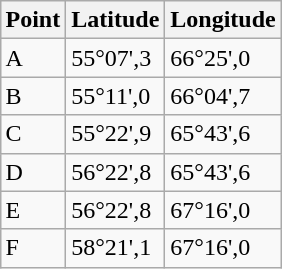<table class="wikitable" align=right>
<tr class="hintergrundfarbe5">
<th>Point</th>
<th>Latitude</th>
<th>Longitude</th>
</tr>
<tr>
<td>A</td>
<td>55°07',3</td>
<td>66°25',0</td>
</tr>
<tr>
<td>B</td>
<td>55°11',0</td>
<td>66°04',7</td>
</tr>
<tr>
<td>C</td>
<td>55°22',9</td>
<td>65°43',6</td>
</tr>
<tr>
<td>D</td>
<td>56°22',8</td>
<td>65°43',6</td>
</tr>
<tr>
<td>E</td>
<td>56°22',8</td>
<td>67°16',0</td>
</tr>
<tr>
<td>F</td>
<td>58°21',1</td>
<td>67°16',0</td>
</tr>
</table>
